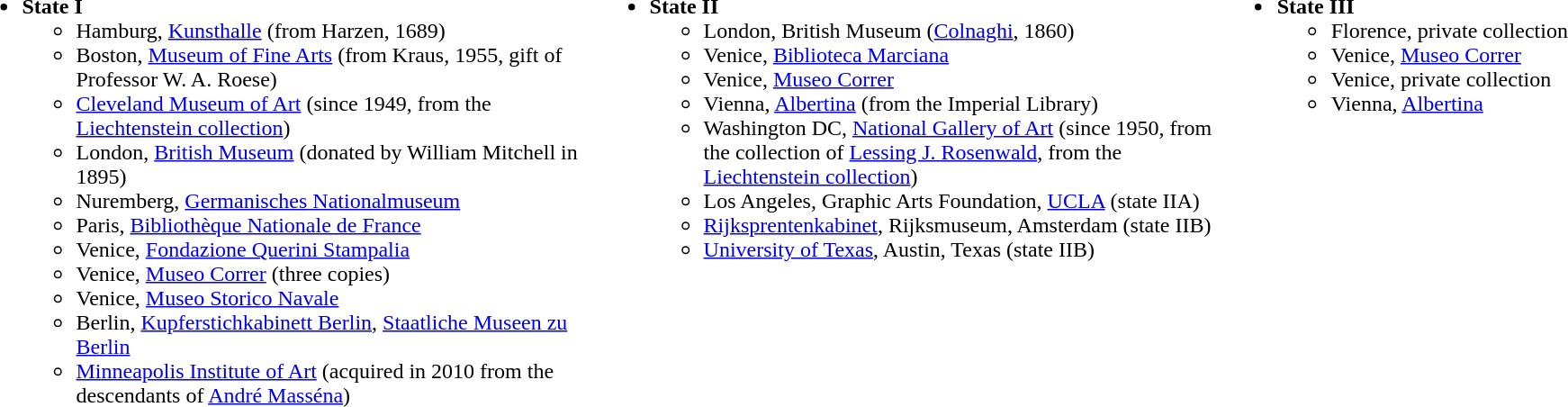<table>
<tr>
<td style="vertical-align: top; width: 35%"><br><ul><li><strong>State I</strong><ul><li>Hamburg, <a href='#'>Kunsthalle</a> (from Harzen, 1689)</li><li>Boston, <a href='#'>Museum of Fine Arts</a>  (from Kraus, 1955, gift of Professor W. A. Roese)</li><li><a href='#'>Cleveland Museum of Art</a> (since 1949, from the <a href='#'>Liechtenstein collection</a>)</li><li>London, <a href='#'>British Museum</a> (donated by William Mitchell in 1895)</li><li>Nuremberg, <a href='#'>Germanisches Nationalmuseum</a></li><li>Paris, <a href='#'>Bibliothèque Nationale de France</a></li><li>Venice, <a href='#'>Fondazione Querini Stampalia</a></li><li>Venice, <a href='#'>Museo Correr</a> (three copies)</li><li>Venice, <a href='#'>Museo Storico Navale</a></li><li>Berlin, <a href='#'>Kupferstichkabinett Berlin</a>, <a href='#'>Staatliche Museen zu Berlin</a></li><li><a href='#'>Minneapolis Institute of Art</a> (acquired in 2010 from the descendants of <a href='#'>André Masséna</a>)</li></ul></li></ul></td>
<td style="vertical-align: top; width: 35%"><br><ul><li><strong>State II</strong><ul><li>London, British Museum (<a href='#'>Colnaghi</a>, 1860)</li><li>Venice, <a href='#'>Biblioteca Marciana</a></li><li>Venice, <a href='#'>Museo Correr</a></li><li>Vienna, <a href='#'>Albertina</a> (from the Imperial Library)</li><li>Washington DC, <a href='#'>National Gallery of Art</a> (since 1950, from the collection of <a href='#'>Lessing J. Rosenwald</a>, from the <a href='#'>Liechtenstein collection</a>)</li><li>Los Angeles, Graphic Arts Foundation, <a href='#'>UCLA</a> (state IIA)</li><li><a href='#'>Rijksprentenkabinet</a>, Rijksmuseum, Amsterdam (state IIB)</li><li><a href='#'>University of Texas</a>, Austin, Texas (state IIB)</li></ul></li></ul></td>
<td style="vertical-align: top; width: 25%"><br><ul><li><strong>State III</strong><ul><li>Florence, private collection</li><li>Venice, <a href='#'>Museo Correr</a></li><li>Venice, private collection</li><li>Vienna, <a href='#'>Albertina</a></li></ul></li></ul></td>
</tr>
</table>
